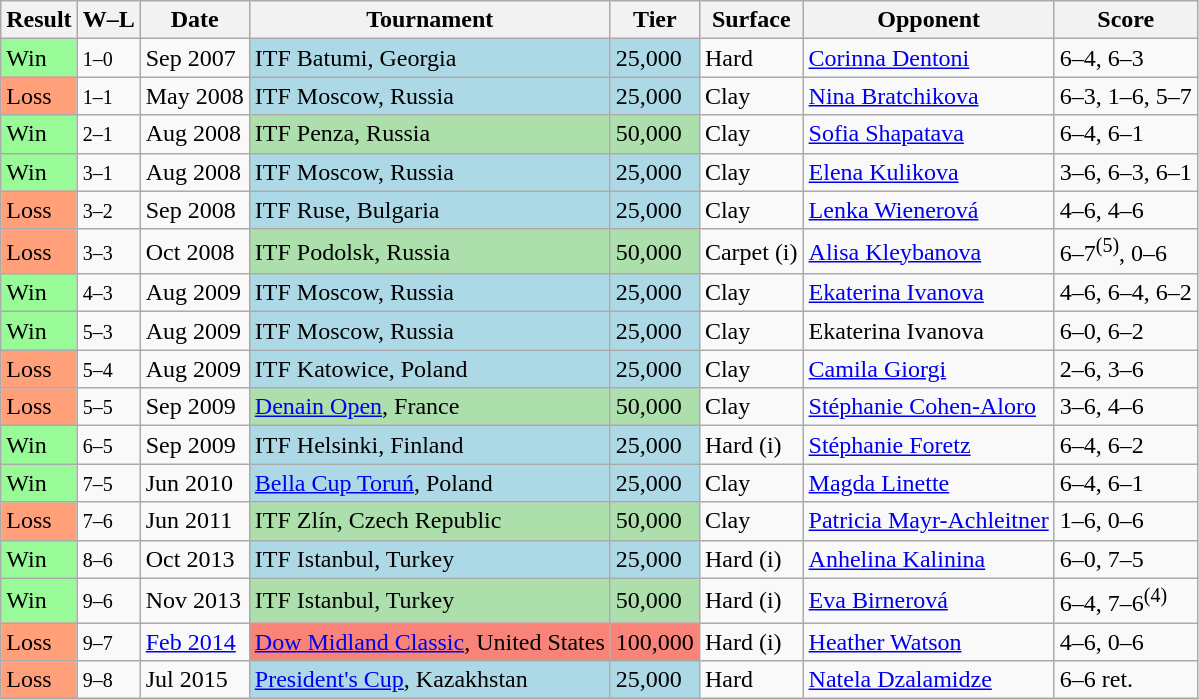<table class="sortable wikitable">
<tr>
<th>Result</th>
<th class="unsortable">W–L</th>
<th>Date</th>
<th>Tournament</th>
<th>Tier</th>
<th>Surface</th>
<th>Opponent</th>
<th class="unsortable">Score</th>
</tr>
<tr>
<td style="background:#98fb98;">Win</td>
<td><small>1–0</small></td>
<td>Sep 2007</td>
<td style="background:lightblue;">ITF Batumi, Georgia</td>
<td style="background:lightblue;">25,000</td>
<td>Hard</td>
<td> <a href='#'>Corinna Dentoni</a></td>
<td>6–4, 6–3</td>
</tr>
<tr>
<td style="background:#ffa07a;">Loss</td>
<td><small>1–1</small></td>
<td>May 2008</td>
<td style="background:lightblue;">ITF Moscow, Russia</td>
<td style="background:lightblue;">25,000</td>
<td>Clay</td>
<td> <a href='#'>Nina Bratchikova</a></td>
<td>6–3, 1–6, 5–7</td>
</tr>
<tr>
<td style="background:#98fb98;">Win</td>
<td><small>2–1</small></td>
<td>Aug 2008</td>
<td style="background:#addfad;">ITF Penza, Russia</td>
<td style="background:#addfad;">50,000</td>
<td>Clay</td>
<td> <a href='#'>Sofia Shapatava</a></td>
<td>6–4, 6–1</td>
</tr>
<tr>
<td style="background:#98fb98;">Win</td>
<td><small>3–1</small></td>
<td>Aug 2008</td>
<td style="background:lightblue;">ITF Moscow, Russia</td>
<td style="background:lightblue;">25,000</td>
<td>Clay</td>
<td> <a href='#'>Elena Kulikova</a></td>
<td>3–6, 6–3, 6–1</td>
</tr>
<tr>
<td style="background:#ffa07a;">Loss</td>
<td><small>3–2</small></td>
<td>Sep 2008</td>
<td style="background:lightblue;">ITF Ruse, Bulgaria</td>
<td style="background:lightblue;">25,000</td>
<td>Clay</td>
<td> <a href='#'>Lenka Wienerová</a></td>
<td>4–6, 4–6</td>
</tr>
<tr>
<td style="background:#ffa07a;">Loss</td>
<td><small>3–3</small></td>
<td>Oct 2008</td>
<td style="background:#addfad;">ITF Podolsk, Russia</td>
<td style="background:#addfad;">50,000</td>
<td>Carpet (i)</td>
<td> <a href='#'>Alisa Kleybanova</a></td>
<td>6–7<sup>(5)</sup>, 0–6</td>
</tr>
<tr>
<td style="background:#98fb98;">Win</td>
<td><small>4–3</small></td>
<td>Aug 2009</td>
<td style="background:lightblue;">ITF Moscow, Russia</td>
<td style="background:lightblue;">25,000</td>
<td>Clay</td>
<td> <a href='#'>Ekaterina Ivanova</a></td>
<td>4–6, 6–4, 6–2</td>
</tr>
<tr>
<td style="background:#98fb98;">Win</td>
<td><small>5–3</small></td>
<td>Aug 2009</td>
<td style="background:lightblue;">ITF Moscow, Russia</td>
<td style="background:lightblue;">25,000</td>
<td>Clay</td>
<td> Ekaterina Ivanova</td>
<td>6–0, 6–2</td>
</tr>
<tr>
<td style="background:#ffa07a;">Loss</td>
<td><small>5–4</small></td>
<td>Aug 2009</td>
<td style="background:lightblue;">ITF Katowice, Poland</td>
<td style="background:lightblue;">25,000</td>
<td>Clay</td>
<td> <a href='#'>Camila Giorgi</a></td>
<td>2–6, 3–6</td>
</tr>
<tr>
<td style="background:#ffa07a;">Loss</td>
<td><small>5–5</small></td>
<td>Sep 2009</td>
<td style="background:#addfad;"><a href='#'>Denain Open</a>, France</td>
<td style="background:#addfad;">50,000</td>
<td>Clay</td>
<td> <a href='#'>Stéphanie Cohen-Aloro</a></td>
<td>3–6, 4–6</td>
</tr>
<tr>
<td style="background:#98fb98;">Win</td>
<td><small>6–5</small></td>
<td>Sep 2009</td>
<td style="background:lightblue;">ITF Helsinki, Finland</td>
<td style="background:lightblue;">25,000</td>
<td>Hard (i)</td>
<td> <a href='#'>Stéphanie Foretz</a></td>
<td>6–4, 6–2</td>
</tr>
<tr>
<td style="background:#98fb98;">Win</td>
<td><small>7–5</small></td>
<td>Jun 2010</td>
<td style="background:lightblue;"><a href='#'>Bella Cup Toruń</a>, Poland</td>
<td style="background:lightblue;">25,000</td>
<td>Clay</td>
<td> <a href='#'>Magda Linette</a></td>
<td>6–4, 6–1</td>
</tr>
<tr>
<td style="background:#ffa07a;">Loss</td>
<td><small>7–6</small></td>
<td>Jun 2011</td>
<td style="background:#addfad;">ITF Zlín, Сzech Republic</td>
<td style="background:#addfad;">50,000</td>
<td>Clay</td>
<td> <a href='#'>Patricia Mayr-Achleitner</a></td>
<td>1–6, 0–6</td>
</tr>
<tr>
<td style="background:#98fb98;">Win</td>
<td><small>8–6</small></td>
<td>Oct 2013</td>
<td style="background:lightblue;">ITF Istanbul, Turkey</td>
<td style="background:lightblue;">25,000</td>
<td>Hard (i)</td>
<td> <a href='#'>Anhelina Kalinina</a></td>
<td>6–0, 7–5</td>
</tr>
<tr>
<td style="background:#98fb98;">Win</td>
<td><small>9–6</small></td>
<td>Nov 2013</td>
<td style="background:#addfad;">ITF Istanbul, Turkey</td>
<td style="background:#addfad;">50,000</td>
<td>Hard (i)</td>
<td> <a href='#'>Eva Birnerová</a></td>
<td>6–4, 7–6<sup>(4)</sup></td>
</tr>
<tr>
<td style="background:#ffa07a;">Loss</td>
<td><small>9–7</small></td>
<td><a href='#'>Feb 2014</a></td>
<td style="background:#f88379;"><a href='#'>Dow Midland Classic</a>, United States</td>
<td style="background:#f88379;">100,000</td>
<td>Hard (i)</td>
<td> <a href='#'>Heather Watson</a></td>
<td>4–6, 0–6</td>
</tr>
<tr>
<td style="background:#ffa07a;">Loss</td>
<td><small>9–8</small></td>
<td>Jul 2015</td>
<td style="background:lightblue;"><a href='#'>President's Cup</a>, Kazakhstan</td>
<td style="background:lightblue;">25,000</td>
<td>Hard</td>
<td> <a href='#'>Natela Dzalamidze</a></td>
<td>6–6 ret.</td>
</tr>
</table>
